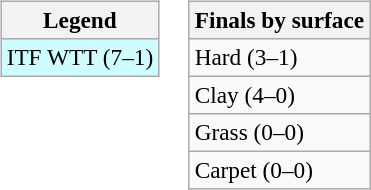<table>
<tr valign=top>
<td><br><table class=wikitable style=font-size:97%>
<tr>
<th>Legend</th>
</tr>
<tr bgcolor=cffcff>
<td>ITF WTT (7–1)</td>
</tr>
</table>
</td>
<td><br><table class=wikitable style=font-size:97%>
<tr>
<th>Finals by surface</th>
</tr>
<tr>
<td>Hard (3–1)</td>
</tr>
<tr>
<td>Clay (4–0)</td>
</tr>
<tr>
<td>Grass (0–0)</td>
</tr>
<tr>
<td>Carpet (0–0)</td>
</tr>
</table>
</td>
</tr>
</table>
